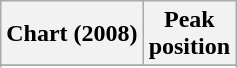<table class="wikitable sortable">
<tr>
<th>Chart (2008)</th>
<th>Peak<br>position</th>
</tr>
<tr>
</tr>
<tr>
</tr>
<tr>
</tr>
<tr>
</tr>
<tr>
</tr>
<tr>
</tr>
<tr>
</tr>
<tr>
</tr>
<tr>
</tr>
<tr>
</tr>
<tr>
</tr>
</table>
